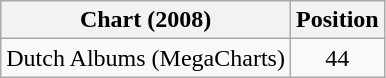<table class="wikitable plainrowheaders sortable" style="text-align:center;" border="1">
<tr>
<th style="text-align:center;">Chart (2008)</th>
<th style="text-align:center;">Position</th>
</tr>
<tr>
<td style="text-align:center;">Dutch Albums (MegaCharts)</td>
<td style="text-align:center;">44</td>
</tr>
</table>
